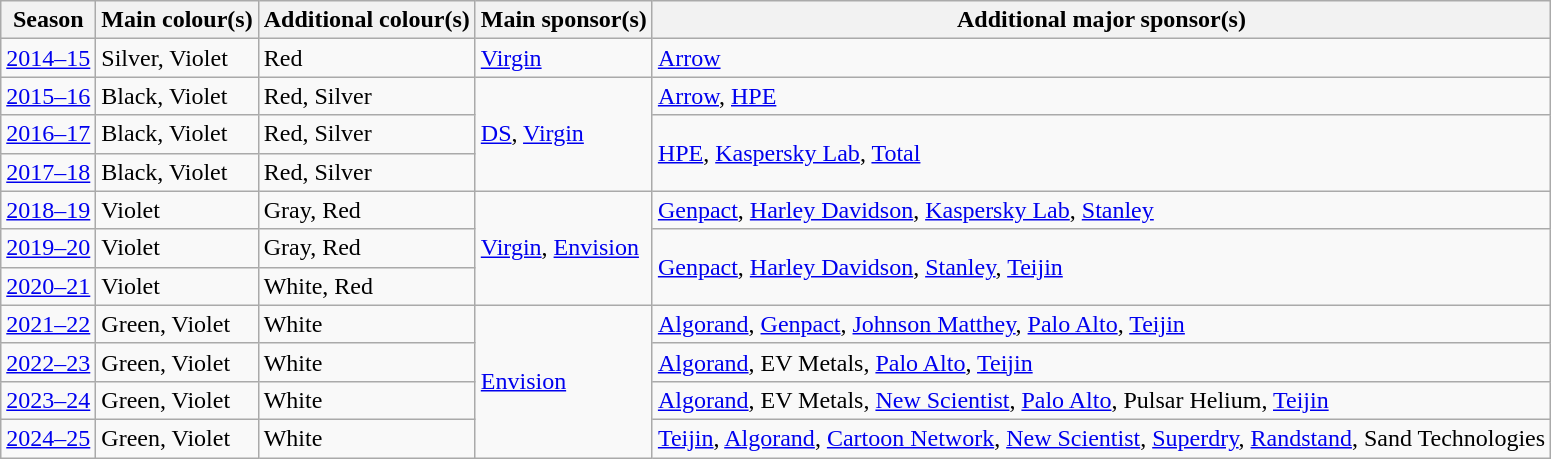<table class="wikitable">
<tr>
<th>Season</th>
<th>Main colour(s)</th>
<th>Additional colour(s)</th>
<th>Main sponsor(s)</th>
<th>Additional major sponsor(s)</th>
</tr>
<tr>
<td><a href='#'>2014–15</a></td>
<td>Silver, Violet</td>
<td>Red</td>
<td><a href='#'>Virgin</a></td>
<td><a href='#'>Arrow</a></td>
</tr>
<tr>
<td><a href='#'>2015–16</a></td>
<td>Black, Violet</td>
<td>Red, Silver</td>
<td rowspan="3"><a href='#'>DS</a>, <a href='#'>Virgin</a></td>
<td><a href='#'>Arrow</a>, <a href='#'>HPE</a></td>
</tr>
<tr>
<td><a href='#'>2016–17</a></td>
<td>Black, Violet</td>
<td>Red, Silver</td>
<td rowspan="2"><a href='#'>HPE</a>, <a href='#'>Kaspersky Lab</a>, <a href='#'>Total</a></td>
</tr>
<tr>
<td><a href='#'>2017–18</a></td>
<td>Black, Violet</td>
<td>Red, Silver</td>
</tr>
<tr>
<td><a href='#'>2018–19</a></td>
<td>Violet</td>
<td>Gray, Red</td>
<td rowspan="3"><a href='#'>Virgin</a>, <a href='#'>Envision</a></td>
<td><a href='#'>Genpact</a>, <a href='#'>Harley Davidson</a>, <a href='#'>Kaspersky Lab</a>, <a href='#'>Stanley</a></td>
</tr>
<tr>
<td><a href='#'>2019–20</a></td>
<td>Violet</td>
<td>Gray, Red</td>
<td rowspan="2"><a href='#'>Genpact</a>, <a href='#'>Harley Davidson</a>, <a href='#'>Stanley</a>, <a href='#'>Teijin</a></td>
</tr>
<tr>
<td><a href='#'>2020–21</a></td>
<td>Violet</td>
<td>White, Red</td>
</tr>
<tr>
<td><a href='#'>2021–22</a></td>
<td>Green, Violet</td>
<td>White</td>
<td rowspan="4"><a href='#'>Envision</a></td>
<td><a href='#'>Algorand</a>, <a href='#'>Genpact</a>, <a href='#'>Johnson Matthey</a>, <a href='#'>Palo Alto</a>, <a href='#'>Teijin</a></td>
</tr>
<tr>
<td><a href='#'>2022–23</a></td>
<td>Green, Violet</td>
<td>White</td>
<td><a href='#'>Algorand</a>, EV Metals, <a href='#'>Palo Alto</a>, <a href='#'>Teijin</a></td>
</tr>
<tr>
<td><a href='#'>2023–24</a></td>
<td>Green, Violet</td>
<td>White</td>
<td><a href='#'>Algorand</a>, EV Metals, <a href='#'>New Scientist</a>, <a href='#'>Palo Alto</a>, Pulsar Helium, <a href='#'>Teijin</a></td>
</tr>
<tr>
<td><a href='#'>2024–25</a></td>
<td>Green, Violet</td>
<td>White</td>
<td><a href='#'>Teijin</a>, <a href='#'>Algorand</a>, <a href='#'>Cartoon Network</a>, <a href='#'>New Scientist</a>, <a href='#'>Superdry</a>, <a href='#'>Randstand</a>, Sand Technologies</td>
</tr>
</table>
